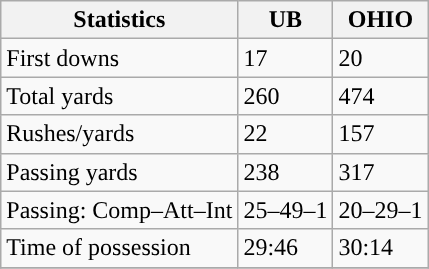<table class="wikitable" style="float: left;">
<tr>
<th>Statistics</th>
<th>UB</th>
<th>OHIO</th>
</tr>
<tr>
<td>First downs</td>
<td>17</td>
<td>20</td>
</tr>
<tr>
<td>Total yards</td>
<td>260</td>
<td>474</td>
</tr>
<tr>
<td>Rushes/yards</td>
<td>22</td>
<td>157</td>
</tr>
<tr>
<td>Passing yards</td>
<td>238</td>
<td>317</td>
</tr>
<tr>
<td>Passing: Comp–Att–Int</td>
<td>25–49–1</td>
<td>20–29–1</td>
</tr>
<tr>
<td>Time of possession</td>
<td>29:46</td>
<td>30:14</td>
</tr>
<tr>
</tr>
</table>
